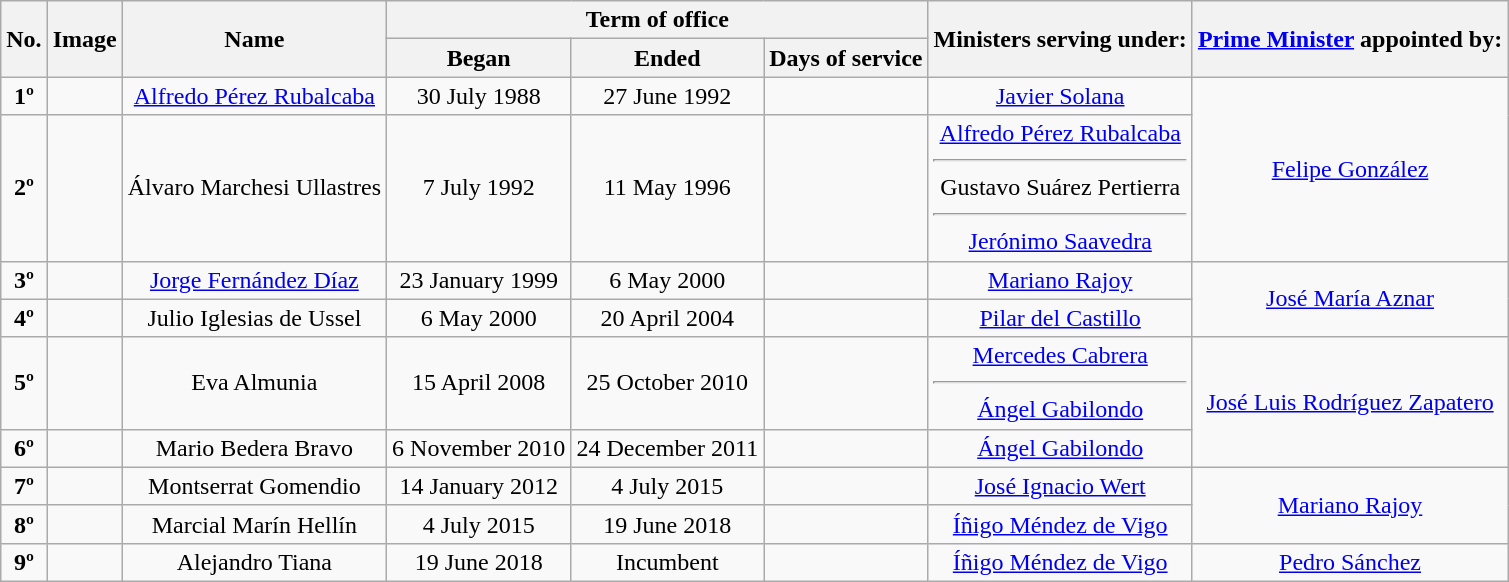<table class="wikitable sortable" style="clear:right; text-align:center">
<tr>
<th rowspan="2">No.</th>
<th rowspan="2">Image</th>
<th rowspan="2">Name</th>
<th colspan="3">Term of office</th>
<th rowspan="2">Ministers serving under:</th>
<th rowspan="2"><a href='#'>Prime Minister</a> appointed by:</th>
</tr>
<tr>
<th>Began</th>
<th>Ended</th>
<th>Days of service</th>
</tr>
<tr>
<td><strong>1º</strong></td>
<td></td>
<td><a href='#'>Alfredo Pérez Rubalcaba</a></td>
<td>30 July 1988</td>
<td>27 June 1992</td>
<td></td>
<td><a href='#'>Javier Solana</a></td>
<td rowspan="2"><a href='#'>Felipe González</a></td>
</tr>
<tr>
<td><strong>2º</strong></td>
<td></td>
<td>Álvaro Marchesi Ullastres</td>
<td>7 July 1992</td>
<td>11 May 1996</td>
<td></td>
<td><a href='#'>Alfredo Pérez Rubalcaba</a><hr>Gustavo Suárez Pertierra<hr><a href='#'>Jerónimo Saavedra</a></td>
</tr>
<tr>
<td><strong>3º</strong></td>
<td></td>
<td><a href='#'>Jorge Fernández Díaz</a></td>
<td>23 January 1999</td>
<td>6 May 2000</td>
<td></td>
<td><a href='#'>Mariano Rajoy</a></td>
<td rowspan="2"><a href='#'>José María Aznar</a></td>
</tr>
<tr>
<td><strong>4º</strong></td>
<td></td>
<td>Julio Iglesias de Ussel</td>
<td>6 May 2000</td>
<td>20 April 2004</td>
<td></td>
<td><a href='#'>Pilar del Castillo</a></td>
</tr>
<tr>
<td><strong>5º</strong></td>
<td></td>
<td>Eva Almunia</td>
<td>15 April 2008</td>
<td>25 October 2010</td>
<td></td>
<td><a href='#'>Mercedes Cabrera</a><hr><a href='#'>Ángel Gabilondo</a></td>
<td rowspan="2"><a href='#'>José Luis Rodríguez Zapatero</a></td>
</tr>
<tr>
<td><strong>6º</strong></td>
<td></td>
<td>Mario Bedera Bravo</td>
<td>6 November 2010</td>
<td>24 December 2011</td>
<td></td>
<td><a href='#'>Ángel Gabilondo</a></td>
</tr>
<tr>
<td><strong>7º</strong></td>
<td></td>
<td>Montserrat Gomendio</td>
<td>14 January 2012</td>
<td>4 July 2015</td>
<td></td>
<td><a href='#'>José Ignacio Wert</a></td>
<td rowspan="2"><a href='#'>Mariano Rajoy</a></td>
</tr>
<tr>
<td><strong>8º</strong></td>
<td></td>
<td>Marcial Marín Hellín</td>
<td>4 July 2015</td>
<td>19 June 2018</td>
<td></td>
<td><a href='#'>Íñigo Méndez de Vigo</a></td>
</tr>
<tr>
<td><strong>9º</strong></td>
<td></td>
<td>Alejandro Tiana</td>
<td>19 June 2018</td>
<td>Incumbent</td>
<td></td>
<td><a href='#'>Íñigo Méndez de Vigo</a></td>
<td><a href='#'>Pedro Sánchez</a></td>
</tr>
</table>
